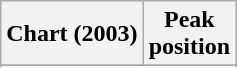<table class="wikitable sortable plainrowheaders" style="text-align:center">
<tr>
<th scope="col">Chart (2003)</th>
<th scope="col">Peak<br>position</th>
</tr>
<tr>
</tr>
<tr>
</tr>
<tr>
</tr>
</table>
